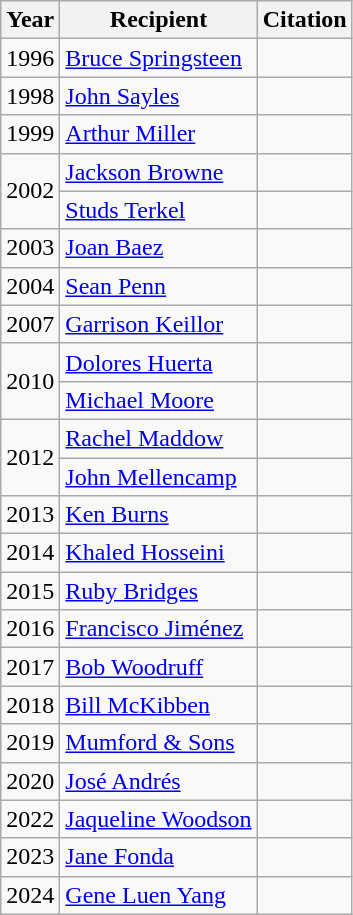<table class="wikitable">
<tr>
<th>Year</th>
<th>Recipient</th>
<th>Citation</th>
</tr>
<tr>
<td>1996</td>
<td><a href='#'>Bruce Springsteen</a></td>
<td></td>
</tr>
<tr>
<td>1998</td>
<td><a href='#'>John Sayles</a></td>
<td></td>
</tr>
<tr>
<td>1999</td>
<td><a href='#'>Arthur Miller</a></td>
<td></td>
</tr>
<tr>
<td rowspan="2">2002</td>
<td><a href='#'>Jackson Browne</a></td>
<td></td>
</tr>
<tr>
<td><a href='#'>Studs Terkel</a></td>
<td></td>
</tr>
<tr>
<td>2003</td>
<td><a href='#'>Joan Baez</a></td>
<td></td>
</tr>
<tr>
<td>2004</td>
<td><a href='#'>Sean Penn</a></td>
<td></td>
</tr>
<tr>
<td>2007</td>
<td><a href='#'>Garrison Keillor</a></td>
<td></td>
</tr>
<tr>
<td rowspan="2">2010</td>
<td><a href='#'>Dolores Huerta</a></td>
<td></td>
</tr>
<tr>
<td><a href='#'>Michael Moore</a></td>
<td></td>
</tr>
<tr>
<td rowspan="2">2012</td>
<td><a href='#'>Rachel Maddow</a></td>
<td></td>
</tr>
<tr>
<td><a href='#'>John Mellencamp</a></td>
<td></td>
</tr>
<tr>
<td>2013</td>
<td><a href='#'>Ken Burns</a></td>
<td></td>
</tr>
<tr>
<td>2014</td>
<td><a href='#'>Khaled Hosseini</a></td>
<td></td>
</tr>
<tr>
<td>2015</td>
<td><a href='#'>Ruby Bridges</a></td>
<td></td>
</tr>
<tr>
<td>2016</td>
<td><a href='#'>Francisco Jiménez</a></td>
<td></td>
</tr>
<tr>
<td>2017</td>
<td><a href='#'>Bob Woodruff</a></td>
<td></td>
</tr>
<tr>
<td>2018</td>
<td><a href='#'>Bill McKibben</a></td>
<td></td>
</tr>
<tr>
<td>2019</td>
<td><a href='#'>Mumford & Sons</a></td>
<td></td>
</tr>
<tr>
<td>2020</td>
<td><a href='#'>José Andrés</a></td>
<td></td>
</tr>
<tr>
<td>2022</td>
<td><a href='#'>Jaqueline Woodson</a></td>
<td></td>
</tr>
<tr>
<td>2023</td>
<td><a href='#'>Jane Fonda</a></td>
<td></td>
</tr>
<tr>
<td>2024</td>
<td><a href='#'>Gene Luen Yang</a></td>
<td></td>
</tr>
</table>
